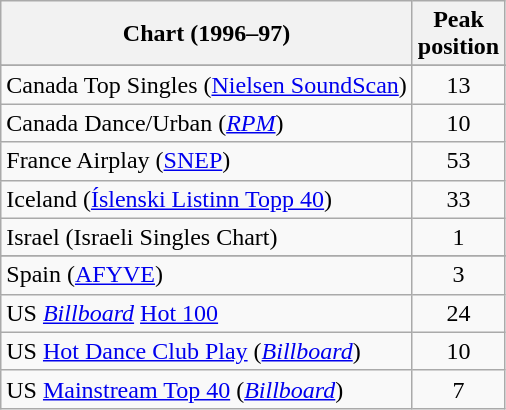<table class="wikitable sortable">
<tr>
<th>Chart (1996–97)</th>
<th>Peak<br>position</th>
</tr>
<tr>
</tr>
<tr>
</tr>
<tr>
<td>Canada Top Singles (<a href='#'>Nielsen SoundScan</a>)</td>
<td align="center">13</td>
</tr>
<tr>
<td>Canada Dance/Urban (<a href='#'><em>RPM</em></a>)</td>
<td align="center">10</td>
</tr>
<tr>
<td>France Airplay (<a href='#'>SNEP</a>)</td>
<td align="center">53</td>
</tr>
<tr>
<td>Iceland (<a href='#'>Íslenski Listinn Topp 40</a>)</td>
<td align="center">33</td>
</tr>
<tr>
<td>Israel (Israeli Singles Chart)</td>
<td align="center">1</td>
</tr>
<tr>
</tr>
<tr>
</tr>
<tr>
</tr>
<tr>
<td>Spain (<a href='#'>AFYVE</a>)</td>
<td align="center">3</td>
</tr>
<tr>
<td>US <em><a href='#'>Billboard</a></em> <a href='#'>Hot 100</a></td>
<td align="center">24</td>
</tr>
<tr>
<td>US <a href='#'>Hot Dance Club Play</a> (<em><a href='#'>Billboard</a></em>)</td>
<td align="center">10</td>
</tr>
<tr>
<td>US <a href='#'>Mainstream Top 40</a> (<em><a href='#'>Billboard</a></em>)</td>
<td align="center">7</td>
</tr>
</table>
